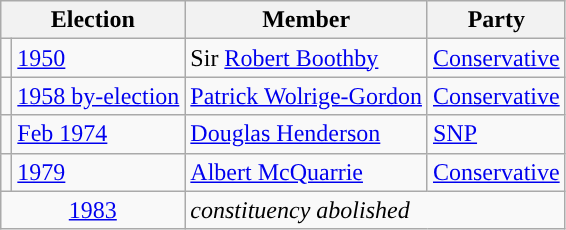<table class="wikitable">
<tr>
<th colspan="2">Election</th>
<th>Member</th>
<th>Party</th>
</tr>
<tr>
<td style="color:inherit;background-color: "></td>
<td><a href='#'>1950</a></td>
<td>Sir <a href='#'>Robert Boothby</a></td>
<td><a href='#'>Conservative</a></td>
</tr>
<tr>
<td style="color:inherit;background-color: "></td>
<td><a href='#'>1958 by-election</a></td>
<td><a href='#'>Patrick Wolrige-Gordon</a></td>
<td><a href='#'>Conservative</a></td>
</tr>
<tr>
<td style="color:inherit;background-color: "></td>
<td><a href='#'>Feb 1974</a></td>
<td><a href='#'>Douglas Henderson</a></td>
<td><a href='#'>SNP</a></td>
</tr>
<tr>
<td style="color:inherit;background-color: "></td>
<td><a href='#'>1979</a></td>
<td><a href='#'>Albert McQuarrie</a></td>
<td><a href='#'>Conservative</a></td>
</tr>
<tr>
<td colspan="2" align="center"><a href='#'>1983</a></td>
<td colspan="2"><em>constituency abolished</em></td>
</tr>
</table>
